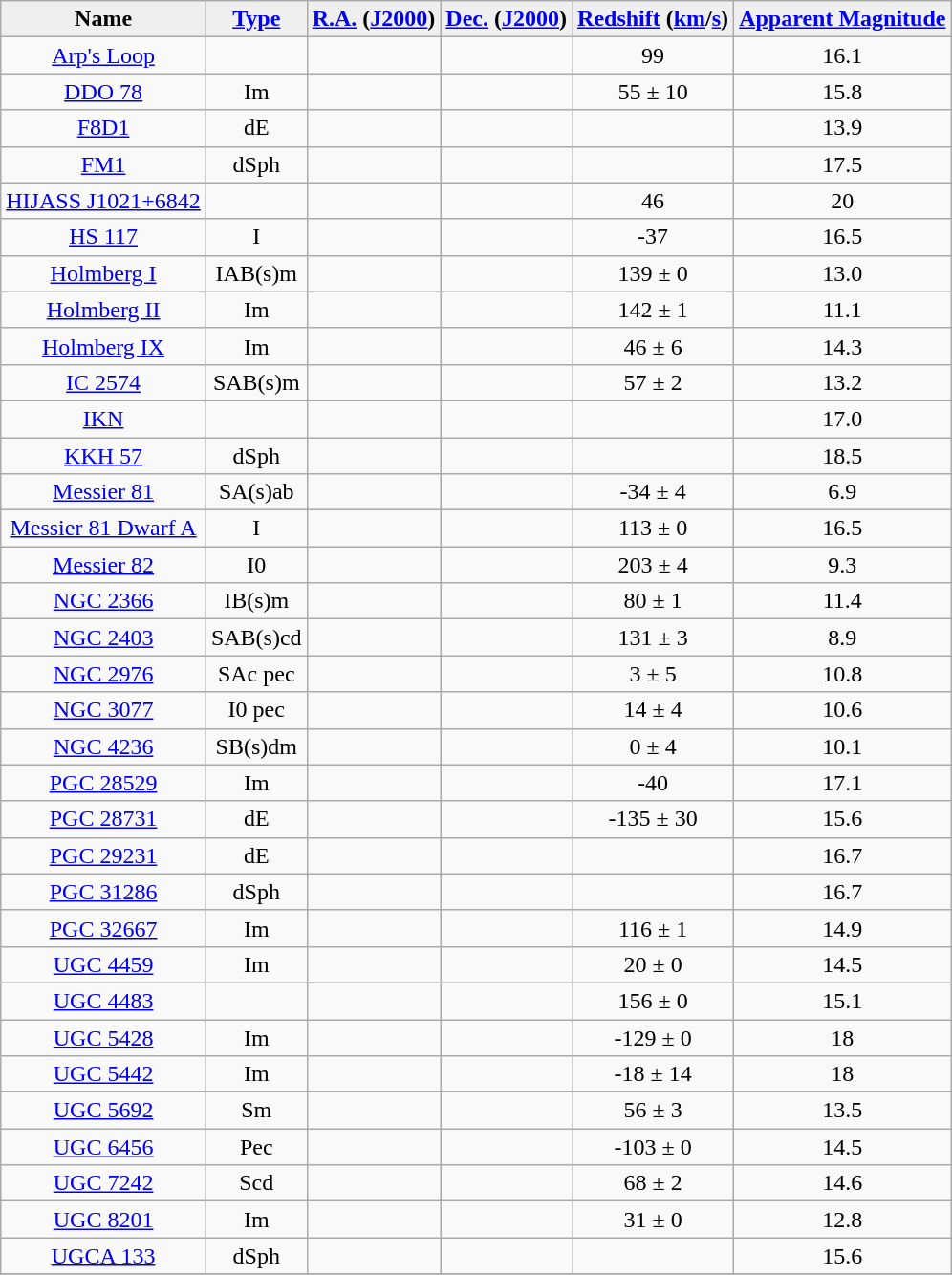<table class="wikitable sortable" style="text-align:center;border-collapse:collapse;" cellpadding="2">
<tr>
<th style="background:#efefef;">Name</th>
<th style="background:#efefef;"><a href='#'>Type</a></th>
<th style="background:#efefef;"><a href='#'>R.A.</a> (<a href='#'>J2000</a>)</th>
<th style="background:#efefef;"><a href='#'>Dec.</a> (<a href='#'>J2000</a>)</th>
<th style="background:#efefef;"><a href='#'>Redshift</a> (<a href='#'>km</a>/<a href='#'>s</a>)</th>
<th style="background:#efefef;"><a href='#'>Apparent Magnitude</a></th>
</tr>
<tr>
<td><a href='#'>Arp's Loop</a></td>
<td></td>
<td></td>
<td></td>
<td>99</td>
<td>16.1</td>
</tr>
<tr>
<td><a href='#'>DDO 78</a></td>
<td>Im</td>
<td></td>
<td></td>
<td>55 ± 10</td>
<td>15.8</td>
</tr>
<tr>
<td><a href='#'>F8D1</a></td>
<td>dE</td>
<td></td>
<td></td>
<td></td>
<td>13.9</td>
</tr>
<tr>
<td><a href='#'>FM1</a></td>
<td>dSph</td>
<td></td>
<td></td>
<td></td>
<td>17.5</td>
</tr>
<tr>
<td><a href='#'>HIJASS J1021+6842</a></td>
<td></td>
<td></td>
<td></td>
<td>46</td>
<td>20</td>
</tr>
<tr>
<td><a href='#'>HS 117</a></td>
<td>I</td>
<td></td>
<td></td>
<td>-37</td>
<td>16.5</td>
</tr>
<tr>
<td><a href='#'>Holmberg I</a></td>
<td>IAB(s)m</td>
<td></td>
<td></td>
<td>139 ± 0</td>
<td>13.0</td>
</tr>
<tr>
<td><a href='#'>Holmberg II</a></td>
<td>Im</td>
<td></td>
<td></td>
<td>142 ± 1</td>
<td>11.1</td>
</tr>
<tr>
<td><a href='#'>Holmberg IX</a></td>
<td>Im</td>
<td></td>
<td></td>
<td>46 ± 6</td>
<td>14.3</td>
</tr>
<tr>
<td><a href='#'>IC 2574</a></td>
<td>SAB(s)m</td>
<td></td>
<td></td>
<td>57 ± 2</td>
<td>13.2</td>
</tr>
<tr>
<td><a href='#'>IKN</a></td>
<td></td>
<td></td>
<td></td>
<td></td>
<td>17.0</td>
</tr>
<tr>
<td><a href='#'>KKH 57</a></td>
<td>dSph</td>
<td></td>
<td></td>
<td></td>
<td>18.5</td>
</tr>
<tr>
<td><a href='#'>Messier 81</a></td>
<td>SA(s)ab</td>
<td></td>
<td></td>
<td>-34 ± 4</td>
<td>6.9</td>
</tr>
<tr>
<td><a href='#'>Messier 81 Dwarf A</a></td>
<td>I</td>
<td></td>
<td></td>
<td>113 ± 0</td>
<td>16.5</td>
</tr>
<tr>
<td><a href='#'>Messier 82</a></td>
<td>I0</td>
<td></td>
<td></td>
<td>203 ± 4</td>
<td>9.3</td>
</tr>
<tr>
<td><a href='#'>NGC 2366</a></td>
<td>IB(s)m</td>
<td></td>
<td></td>
<td>80 ± 1</td>
<td>11.4</td>
</tr>
<tr>
<td><a href='#'>NGC 2403</a></td>
<td>SAB(s)cd</td>
<td></td>
<td></td>
<td>131 ± 3</td>
<td>8.9</td>
</tr>
<tr>
<td><a href='#'>NGC 2976</a></td>
<td>SAc pec</td>
<td></td>
<td></td>
<td>3 ± 5</td>
<td>10.8</td>
</tr>
<tr>
<td><a href='#'>NGC 3077</a></td>
<td>I0 pec</td>
<td></td>
<td></td>
<td>14 ± 4</td>
<td>10.6</td>
</tr>
<tr>
<td><a href='#'>NGC 4236</a></td>
<td>SB(s)dm</td>
<td></td>
<td></td>
<td>0 ± 4</td>
<td>10.1</td>
</tr>
<tr>
<td><a href='#'>PGC 28529</a></td>
<td>Im</td>
<td></td>
<td></td>
<td>-40</td>
<td>17.1</td>
</tr>
<tr>
<td><a href='#'>PGC 28731</a></td>
<td>dE</td>
<td></td>
<td></td>
<td>-135 ± 30</td>
<td>15.6</td>
</tr>
<tr>
<td><a href='#'>PGC 29231</a></td>
<td>dE</td>
<td></td>
<td></td>
<td></td>
<td>16.7</td>
</tr>
<tr>
<td><a href='#'>PGC 31286</a></td>
<td>dSph</td>
<td></td>
<td></td>
<td></td>
<td>16.7</td>
</tr>
<tr>
<td><a href='#'>PGC 32667</a></td>
<td>Im</td>
<td></td>
<td></td>
<td>116 ± 1</td>
<td>14.9</td>
</tr>
<tr>
<td><a href='#'>UGC 4459</a></td>
<td>Im</td>
<td></td>
<td></td>
<td>20 ± 0</td>
<td>14.5</td>
</tr>
<tr>
<td><a href='#'>UGC 4483</a></td>
<td></td>
<td></td>
<td></td>
<td>156 ± 0</td>
<td>15.1</td>
</tr>
<tr>
<td><a href='#'>UGC 5428</a></td>
<td>Im</td>
<td></td>
<td></td>
<td>-129 ± 0</td>
<td>18</td>
</tr>
<tr>
<td><a href='#'>UGC 5442</a></td>
<td>Im</td>
<td></td>
<td></td>
<td>-18 ± 14</td>
<td>18</td>
</tr>
<tr>
<td><a href='#'>UGC 5692</a></td>
<td>Sm</td>
<td></td>
<td></td>
<td>56 ± 3</td>
<td>13.5</td>
</tr>
<tr>
<td><a href='#'>UGC 6456</a></td>
<td>Pec</td>
<td></td>
<td></td>
<td>-103 ± 0</td>
<td>14.5</td>
</tr>
<tr>
<td><a href='#'>UGC 7242</a></td>
<td>Scd</td>
<td></td>
<td></td>
<td>68 ± 2</td>
<td>14.6</td>
</tr>
<tr>
<td><a href='#'>UGC 8201</a></td>
<td>Im</td>
<td></td>
<td></td>
<td>31 ± 0</td>
<td>12.8</td>
</tr>
<tr>
<td><a href='#'>UGCA 133</a></td>
<td>dSph</td>
<td></td>
<td></td>
<td></td>
<td>15.6</td>
</tr>
<tr>
</tr>
</table>
